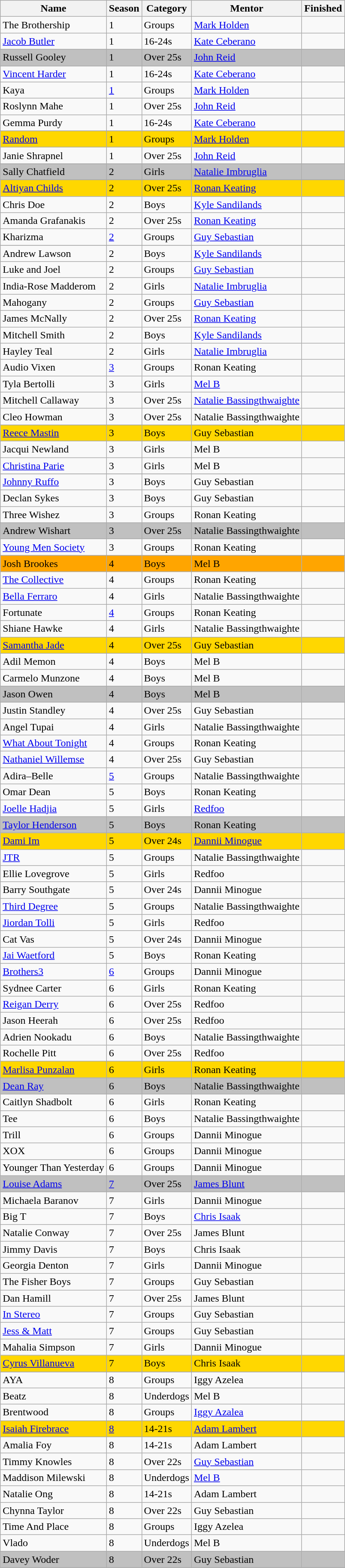<table class="wikitable sortable">
<tr>
<th>Name</th>
<th>Season</th>
<th>Category</th>
<th>Mentor</th>
<th>Finished</th>
</tr>
<tr>
<td>The Brothership</td>
<td>1</td>
<td>Groups</td>
<td><a href='#'>Mark Holden</a></td>
<td></td>
</tr>
<tr>
<td><a href='#'>Jacob Butler</a></td>
<td>1</td>
<td>16-24s</td>
<td><a href='#'>Kate Ceberano</a></td>
<td></td>
</tr>
<tr>
</tr>
<tr style="background:silver;">
<td>Russell Gooley</td>
<td>1</td>
<td>Over 25s</td>
<td><a href='#'>John Reid</a></td>
<td></td>
</tr>
<tr>
</tr>
<tr>
<td><a href='#'>Vincent Harder</a></td>
<td>1</td>
<td>16-24s</td>
<td><a href='#'>Kate Ceberano</a></td>
<td></td>
</tr>
<tr>
<td>Kaya</td>
<td><a href='#'>1</a></td>
<td>Groups</td>
<td><a href='#'>Mark Holden</a></td>
<td></td>
</tr>
<tr>
<td>Roslynn Mahe</td>
<td>1</td>
<td>Over 25s</td>
<td><a href='#'>John Reid</a></td>
<td></td>
</tr>
<tr>
<td>Gemma Purdy</td>
<td>1</td>
<td>16-24s</td>
<td><a href='#'>Kate Ceberano</a></td>
<td></td>
</tr>
<tr>
</tr>
<tr style="background:gold;">
<td><a href='#'>Random</a></td>
<td>1</td>
<td>Groups</td>
<td><a href='#'>Mark Holden</a></td>
<td></td>
</tr>
<tr>
<td>Janie Shrapnel</td>
<td>1</td>
<td>Over 25s</td>
<td><a href='#'>John Reid</a></td>
<td></td>
</tr>
<tr>
</tr>
<tr style="background:silver;">
<td>Sally Chatfield</td>
<td>2</td>
<td>Girls</td>
<td><a href='#'>Natalie Imbruglia</a></td>
<td></td>
</tr>
<tr>
</tr>
<tr style="background:gold;">
<td><a href='#'>Altiyan Childs</a></td>
<td>2</td>
<td>Over 25s</td>
<td><a href='#'>Ronan Keating</a></td>
<td></td>
</tr>
<tr>
<td>Chris Doe</td>
<td>2</td>
<td>Boys</td>
<td><a href='#'>Kyle Sandilands</a></td>
<td></td>
</tr>
<tr>
<td>Amanda Grafanakis</td>
<td>2</td>
<td>Over 25s</td>
<td><a href='#'>Ronan Keating</a></td>
<td></td>
</tr>
<tr>
<td>Kharizma</td>
<td><a href='#'>2</a></td>
<td>Groups</td>
<td><a href='#'>Guy Sebastian</a></td>
<td></td>
</tr>
<tr>
</tr>
<tr>
<td>Andrew Lawson</td>
<td>2</td>
<td>Boys</td>
<td><a href='#'>Kyle Sandilands</a></td>
<td></td>
</tr>
<tr>
<td>Luke and Joel</td>
<td>2</td>
<td>Groups</td>
<td><a href='#'>Guy Sebastian</a></td>
<td></td>
</tr>
<tr>
<td>India-Rose Madderom</td>
<td>2</td>
<td>Girls</td>
<td><a href='#'>Natalie Imbruglia</a></td>
<td></td>
</tr>
<tr>
<td>Mahogany</td>
<td>2</td>
<td>Groups</td>
<td><a href='#'>Guy Sebastian</a></td>
<td></td>
</tr>
<tr>
<td>James McNally</td>
<td>2</td>
<td>Over 25s</td>
<td><a href='#'>Ronan Keating</a></td>
<td></td>
</tr>
<tr>
<td>Mitchell Smith</td>
<td>2</td>
<td>Boys</td>
<td><a href='#'>Kyle Sandilands</a></td>
<td></td>
</tr>
<tr>
<td>Hayley Teal</td>
<td>2</td>
<td>Girls</td>
<td><a href='#'>Natalie Imbruglia</a></td>
<td></td>
</tr>
<tr>
<td>Audio Vixen</td>
<td><a href='#'>3</a></td>
<td>Groups</td>
<td>Ronan Keating</td>
<td></td>
</tr>
<tr>
<td>Tyla Bertolli</td>
<td>3</td>
<td>Girls</td>
<td><a href='#'>Mel B</a></td>
<td></td>
</tr>
<tr>
<td>Mitchell Callaway</td>
<td>3</td>
<td>Over 25s</td>
<td><a href='#'>Natalie Bassingthwaighte</a></td>
<td></td>
</tr>
<tr>
<td>Cleo Howman</td>
<td>3</td>
<td>Over 25s</td>
<td>Natalie Bassingthwaighte</td>
<td></td>
</tr>
<tr>
</tr>
<tr style="background:gold;">
<td><a href='#'>Reece Mastin</a></td>
<td>3</td>
<td>Boys</td>
<td>Guy Sebastian</td>
<td></td>
</tr>
<tr>
<td>Jacqui Newland</td>
<td>3</td>
<td>Girls</td>
<td>Mel B</td>
<td></td>
</tr>
<tr>
<td><a href='#'>Christina Parie</a></td>
<td>3</td>
<td>Girls</td>
<td>Mel B</td>
<td></td>
</tr>
<tr>
</tr>
<tr>
<td><a href='#'>Johnny Ruffo</a></td>
<td>3</td>
<td>Boys</td>
<td>Guy Sebastian</td>
<td></td>
</tr>
<tr>
<td>Declan Sykes</td>
<td>3</td>
<td>Boys</td>
<td>Guy Sebastian</td>
<td></td>
</tr>
<tr>
<td>Three Wishez</td>
<td>3</td>
<td>Groups</td>
<td>Ronan Keating</td>
<td></td>
</tr>
<tr>
</tr>
<tr style="background:silver;">
<td>Andrew Wishart</td>
<td>3</td>
<td>Over 25s</td>
<td>Natalie Bassingthwaighte</td>
<td></td>
</tr>
<tr>
<td><a href='#'>Young Men Society</a></td>
<td>3</td>
<td>Groups</td>
<td>Ronan Keating</td>
<td></td>
</tr>
<tr>
</tr>
<tr style="background:orange">
<td>Josh Brookes</td>
<td>4</td>
<td>Boys</td>
<td>Mel B</td>
<td></td>
</tr>
<tr>
<td><a href='#'>The Collective</a></td>
<td>4</td>
<td>Groups</td>
<td>Ronan Keating</td>
<td></td>
</tr>
<tr>
<td><a href='#'>Bella Ferraro</a></td>
<td>4</td>
<td>Girls</td>
<td>Natalie Bassingthwaighte</td>
<td></td>
</tr>
<tr>
<td>Fortunate</td>
<td><a href='#'>4</a></td>
<td>Groups</td>
<td>Ronan Keating</td>
<td></td>
</tr>
<tr>
<td>Shiane Hawke</td>
<td>4</td>
<td>Girls</td>
<td>Natalie Bassingthwaighte</td>
<td></td>
</tr>
<tr style="background:gold;">
<td><a href='#'>Samantha Jade</a></td>
<td>4</td>
<td>Over 25s</td>
<td>Guy Sebastian</td>
<td></td>
</tr>
<tr>
<td>Adil Memon</td>
<td>4</td>
<td>Boys</td>
<td>Mel B</td>
<td></td>
</tr>
<tr>
<td>Carmelo Munzone</td>
<td>4</td>
<td>Boys</td>
<td>Mel B</td>
<td></td>
</tr>
<tr style="background:silver;">
<td>Jason Owen</td>
<td>4</td>
<td>Boys</td>
<td>Mel B</td>
<td></td>
</tr>
<tr>
<td>Justin Standley</td>
<td>4</td>
<td>Over 25s</td>
<td>Guy Sebastian</td>
<td></td>
</tr>
<tr>
<td>Angel Tupai</td>
<td>4</td>
<td>Girls</td>
<td>Natalie Bassingthwaighte</td>
<td></td>
</tr>
<tr>
<td><a href='#'>What About Tonight</a></td>
<td>4</td>
<td>Groups</td>
<td>Ronan Keating</td>
<td></td>
</tr>
<tr>
<td><a href='#'>Nathaniel Willemse</a></td>
<td>4</td>
<td>Over 25s</td>
<td>Guy Sebastian</td>
<td></td>
</tr>
<tr>
<td>Adira–Belle</td>
<td><a href='#'>5</a></td>
<td>Groups</td>
<td>Natalie Bassingthwaighte</td>
<td></td>
</tr>
<tr>
<td>Omar Dean</td>
<td>5</td>
<td>Boys</td>
<td>Ronan Keating</td>
<td></td>
</tr>
<tr>
<td><a href='#'>Joelle Hadjia</a></td>
<td>5</td>
<td>Girls</td>
<td><a href='#'>Redfoo</a></td>
<td></td>
</tr>
<tr style="background:silver;">
<td><a href='#'>Taylor Henderson</a></td>
<td>5</td>
<td>Boys</td>
<td>Ronan Keating</td>
<td></td>
</tr>
<tr style="background:gold;">
<td><a href='#'>Dami Im</a></td>
<td>5</td>
<td>Over 24s</td>
<td><a href='#'>Dannii Minogue</a></td>
<td></td>
</tr>
<tr>
<td><a href='#'>JTR</a></td>
<td>5</td>
<td>Groups</td>
<td>Natalie Bassingthwaighte</td>
<td></td>
</tr>
<tr>
<td>Ellie Lovegrove</td>
<td>5</td>
<td>Girls</td>
<td>Redfoo</td>
<td></td>
</tr>
<tr>
<td>Barry Southgate</td>
<td>5</td>
<td>Over 24s</td>
<td>Dannii Minogue</td>
<td></td>
</tr>
<tr>
<td><a href='#'>Third Degree</a></td>
<td>5</td>
<td>Groups</td>
<td>Natalie Bassingthwaighte</td>
<td></td>
</tr>
<tr>
<td><a href='#'>Jiordan Tolli</a></td>
<td>5</td>
<td>Girls</td>
<td>Redfoo</td>
<td></td>
</tr>
<tr>
<td>Cat Vas</td>
<td>5</td>
<td>Over 24s</td>
<td>Dannii Minogue</td>
<td></td>
</tr>
<tr>
<td><a href='#'>Jai Waetford</a></td>
<td>5</td>
<td>Boys</td>
<td>Ronan Keating</td>
<td></td>
</tr>
<tr>
<td><a href='#'>Brothers3</a></td>
<td><a href='#'>6</a></td>
<td>Groups</td>
<td>Dannii Minogue</td>
<td></td>
</tr>
<tr>
<td>Sydnee Carter</td>
<td>6</td>
<td>Girls</td>
<td>Ronan Keating</td>
<td></td>
</tr>
<tr>
<td><a href='#'>Reigan Derry</a></td>
<td>6</td>
<td>Over 25s</td>
<td>Redfoo</td>
<td></td>
</tr>
<tr>
<td>Jason Heerah</td>
<td>6</td>
<td>Over 25s</td>
<td>Redfoo</td>
<td></td>
</tr>
<tr>
<td>Adrien Nookadu</td>
<td>6</td>
<td>Boys</td>
<td>Natalie Bassingthwaighte</td>
<td></td>
</tr>
<tr>
<td>Rochelle Pitt</td>
<td>6</td>
<td>Over 25s</td>
<td>Redfoo</td>
<td></td>
</tr>
<tr style="background:gold;">
<td><a href='#'>Marlisa Punzalan</a></td>
<td>6</td>
<td>Girls</td>
<td>Ronan Keating</td>
<td></td>
</tr>
<tr style="background:silver;">
<td><a href='#'>Dean Ray</a></td>
<td>6</td>
<td>Boys</td>
<td>Natalie Bassingthwaighte</td>
<td></td>
</tr>
<tr>
<td>Caitlyn Shadbolt</td>
<td>6</td>
<td>Girls</td>
<td>Ronan Keating</td>
<td></td>
</tr>
<tr>
<td>Tee</td>
<td>6</td>
<td>Boys</td>
<td>Natalie Bassingthwaighte</td>
<td></td>
</tr>
<tr>
<td>Trill</td>
<td>6</td>
<td>Groups</td>
<td>Dannii Minogue</td>
<td></td>
</tr>
<tr>
<td>XOX</td>
<td>6</td>
<td>Groups</td>
<td>Dannii Minogue</td>
<td></td>
</tr>
<tr>
<td>Younger Than Yesterday</td>
<td>6</td>
<td>Groups</td>
<td>Dannii Minogue</td>
<td></td>
</tr>
<tr style="background:silver;">
<td><a href='#'>Louise Adams</a></td>
<td><a href='#'>7</a></td>
<td>Over 25s</td>
<td><a href='#'>James Blunt</a></td>
<td></td>
</tr>
<tr>
<td>Michaela Baranov</td>
<td>7</td>
<td>Girls</td>
<td>Dannii Minogue</td>
<td></td>
</tr>
<tr>
<td>Big T</td>
<td>7</td>
<td>Boys</td>
<td><a href='#'>Chris Isaak</a></td>
<td></td>
</tr>
<tr>
<td>Natalie Conway</td>
<td>7</td>
<td>Over 25s</td>
<td>James Blunt</td>
<td></td>
</tr>
<tr>
<td>Jimmy Davis</td>
<td>7</td>
<td>Boys</td>
<td>Chris Isaak</td>
<td></td>
</tr>
<tr>
<td>Georgia Denton</td>
<td>7</td>
<td>Girls</td>
<td>Dannii Minogue</td>
<td></td>
</tr>
<tr>
<td>The Fisher Boys</td>
<td>7</td>
<td>Groups</td>
<td>Guy Sebastian</td>
<td></td>
</tr>
<tr>
<td>Dan Hamill</td>
<td>7</td>
<td>Over 25s</td>
<td>James Blunt</td>
<td></td>
</tr>
<tr>
<td><a href='#'>In Stereo</a></td>
<td>7</td>
<td>Groups</td>
<td>Guy Sebastian</td>
<td></td>
</tr>
<tr>
<td><a href='#'>Jess & Matt</a></td>
<td>7</td>
<td>Groups</td>
<td>Guy Sebastian</td>
<td></td>
</tr>
<tr>
<td>Mahalia Simpson</td>
<td>7</td>
<td>Girls</td>
<td>Dannii Minogue</td>
<td></td>
</tr>
<tr style="background:gold;">
<td><a href='#'>Cyrus Villanueva</a></td>
<td>7</td>
<td>Boys</td>
<td>Chris Isaak</td>
<td></td>
</tr>
<tr>
</tr>
<tr>
<td>AYA</td>
<td>8</td>
<td>Groups</td>
<td>Iggy Azelea</td>
<td></td>
</tr>
<tr>
<td>Beatz</td>
<td>8</td>
<td>Underdogs</td>
<td>Mel B</td>
<td></td>
</tr>
<tr>
<td>Brentwood</td>
<td>8</td>
<td>Groups</td>
<td><a href='#'>Iggy Azalea</a></td>
<td></td>
</tr>
<tr style="background:gold;">
<td><a href='#'>Isaiah Firebrace</a></td>
<td><a href='#'>8</a></td>
<td>14-21s</td>
<td><a href='#'>Adam Lambert</a></td>
<td></td>
</tr>
<tr>
<td>Amalia Foy</td>
<td>8</td>
<td>14-21s</td>
<td>Adam Lambert</td>
<td></td>
</tr>
<tr>
<td>Timmy Knowles</td>
<td>8</td>
<td>Over 22s</td>
<td><a href='#'>Guy Sebastian</a></td>
<td></td>
</tr>
<tr>
<td>Maddison Milewski</td>
<td>8</td>
<td>Underdogs</td>
<td><a href='#'>Mel B</a></td>
<td></td>
</tr>
<tr>
<td>Natalie Ong</td>
<td>8</td>
<td>14-21s</td>
<td>Adam Lambert</td>
<td></td>
</tr>
<tr>
<td>Chynna Taylor</td>
<td>8</td>
<td>Over 22s</td>
<td>Guy Sebastian</td>
<td></td>
</tr>
<tr>
<td>Time And Place</td>
<td>8</td>
<td>Groups</td>
<td>Iggy Azelea</td>
<td></td>
</tr>
<tr>
<td>Vlado</td>
<td>8</td>
<td>Underdogs</td>
<td>Mel B</td>
<td></td>
</tr>
<tr style="background:silver;">
<td>Davey Woder</td>
<td>8</td>
<td>Over 22s</td>
<td>Guy Sebastian</td>
<td></td>
</tr>
<tr>
</tr>
</table>
